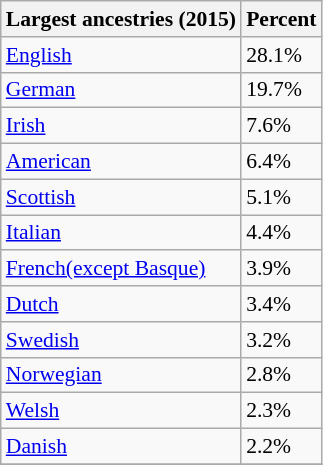<table class="wikitable sortable collapsible" style="font-size: 90%;">
<tr>
<th>Largest ancestries (2015)</th>
<th>Percent</th>
</tr>
<tr>
<td><a href='#'>English</a> </td>
<td>28.1%</td>
</tr>
<tr>
<td><a href='#'>German</a> </td>
<td>19.7%</td>
</tr>
<tr>
<td><a href='#'>Irish</a> </td>
<td>7.6%</td>
</tr>
<tr>
<td><a href='#'>American</a> </td>
<td>6.4%</td>
</tr>
<tr>
<td><a href='#'>Scottish</a> </td>
<td>5.1%</td>
</tr>
<tr>
<td><a href='#'>Italian</a> </td>
<td>4.4%</td>
</tr>
<tr>
<td><a href='#'>French(except Basque)</a>   </td>
<td>3.9%</td>
</tr>
<tr>
<td><a href='#'>Dutch</a> </td>
<td>3.4%</td>
</tr>
<tr>
<td><a href='#'>Swedish</a> </td>
<td>3.2%</td>
</tr>
<tr>
<td><a href='#'>Norwegian</a> </td>
<td>2.8%</td>
</tr>
<tr>
<td><a href='#'>Welsh</a> </td>
<td>2.3%</td>
</tr>
<tr>
<td><a href='#'>Danish</a> </td>
<td>2.2%</td>
</tr>
<tr>
</tr>
</table>
